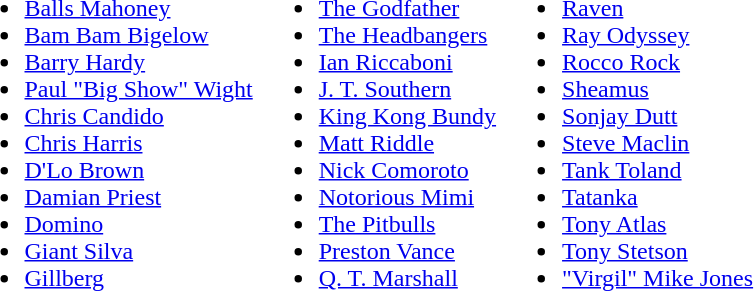<table>
<tr>
<td valign=top><br><ul><li><a href='#'>Balls Mahoney</a></li><li><a href='#'>Bam Bam Bigelow</a></li><li><a href='#'>Barry Hardy</a></li><li><a href='#'>Paul "Big Show" Wight</a></li><li><a href='#'>Chris Candido</a></li><li><a href='#'>Chris Harris</a></li><li><a href='#'>D'Lo Brown</a></li><li><a href='#'>Damian Priest</a></li><li><a href='#'>Domino</a></li><li><a href='#'>Giant Silva</a></li><li><a href='#'>Gillberg</a></li></ul></td>
<td valign=top><br><ul><li><a href='#'>The Godfather</a></li><li><a href='#'>The Headbangers</a></li><li><a href='#'>Ian Riccaboni</a></li><li><a href='#'>J. T. Southern</a></li><li><a href='#'>King Kong Bundy</a></li><li><a href='#'>Matt Riddle</a></li><li><a href='#'>Nick Comoroto</a></li><li><a href='#'>Notorious Mimi</a></li><li><a href='#'>The Pitbulls</a></li><li><a href='#'>Preston Vance</a></li><li><a href='#'>Q. T. Marshall</a></li></ul></td>
<td valign=top><br><ul><li><a href='#'>Raven</a></li><li><a href='#'>Ray Odyssey</a></li><li><a href='#'>Rocco Rock</a></li><li><a href='#'>Sheamus</a></li><li><a href='#'>Sonjay Dutt</a></li><li><a href='#'>Steve Maclin</a></li><li><a href='#'>Tank Toland</a></li><li><a href='#'>Tatanka</a></li><li><a href='#'>Tony Atlas</a></li><li><a href='#'>Tony Stetson</a></li><li><a href='#'>"Virgil" Mike Jones</a></li></ul></td>
</tr>
</table>
